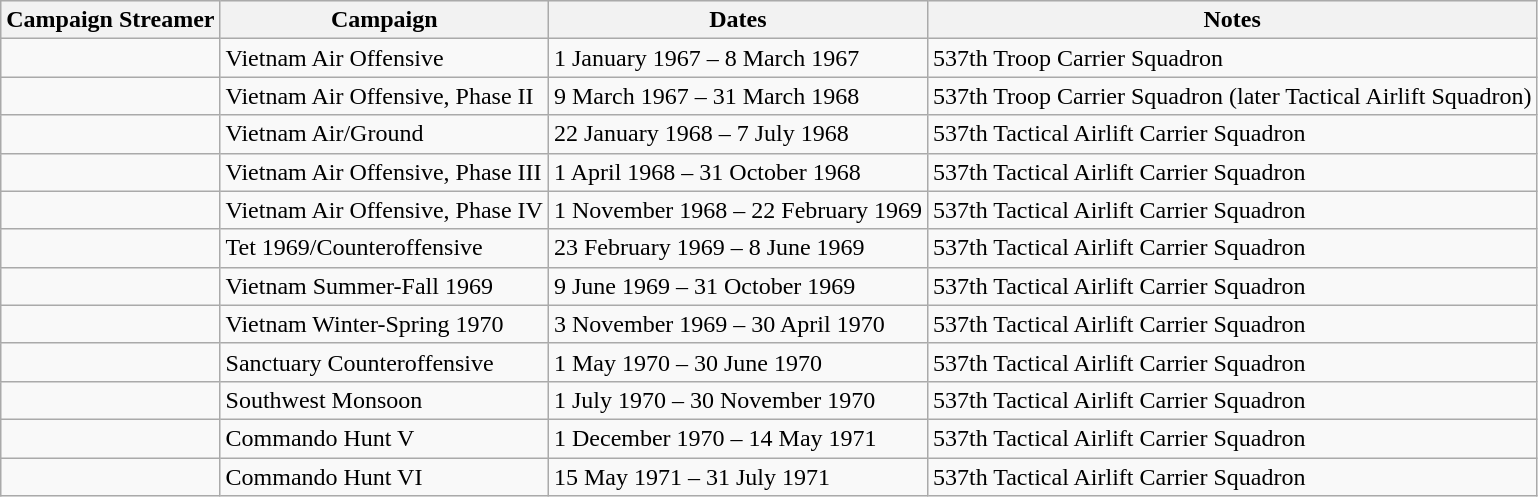<table class="wikitable">
<tr style="background:#efefef;">
<th>Campaign Streamer</th>
<th>Campaign</th>
<th>Dates</th>
<th>Notes</th>
</tr>
<tr>
<td></td>
<td>Vietnam Air Offensive</td>
<td>1 January 1967 – 8 March 1967</td>
<td>537th Troop Carrier Squadron</td>
</tr>
<tr>
<td></td>
<td>Vietnam Air Offensive, Phase II</td>
<td>9 March 1967 – 31 March 1968</td>
<td>537th Troop Carrier Squadron (later Tactical Airlift Squadron)</td>
</tr>
<tr>
<td></td>
<td>Vietnam Air/Ground</td>
<td>22 January 1968 – 7 July 1968</td>
<td>537th Tactical Airlift Carrier Squadron</td>
</tr>
<tr>
<td></td>
<td>Vietnam Air Offensive, Phase III</td>
<td>1 April 1968 – 31 October 1968</td>
<td>537th Tactical Airlift Carrier Squadron</td>
</tr>
<tr>
<td></td>
<td>Vietnam Air Offensive, Phase IV</td>
<td>1 November 1968 – 22 February 1969</td>
<td>537th Tactical Airlift Carrier Squadron</td>
</tr>
<tr>
<td></td>
<td>Tet 1969/Counteroffensive</td>
<td>23 February 1969 – 8 June 1969</td>
<td>537th Tactical Airlift Carrier Squadron</td>
</tr>
<tr>
<td></td>
<td>Vietnam Summer-Fall 1969</td>
<td>9 June 1969 – 31 October 1969</td>
<td>537th Tactical Airlift Carrier Squadron</td>
</tr>
<tr>
<td></td>
<td>Vietnam Winter-Spring 1970</td>
<td>3 November 1969 – 30 April 1970</td>
<td>537th Tactical Airlift Carrier Squadron</td>
</tr>
<tr>
<td></td>
<td>Sanctuary Counteroffensive</td>
<td>1 May 1970 – 30 June 1970</td>
<td>537th Tactical Airlift Carrier Squadron</td>
</tr>
<tr>
<td></td>
<td>Southwest Monsoon</td>
<td>1 July 1970 – 30 November 1970</td>
<td>537th Tactical Airlift Carrier Squadron</td>
</tr>
<tr>
<td></td>
<td>Commando Hunt V</td>
<td>1 December 1970 – 14 May 1971</td>
<td>537th Tactical Airlift Carrier Squadron</td>
</tr>
<tr>
<td></td>
<td>Commando Hunt VI</td>
<td>15 May 1971 – 31 July 1971</td>
<td>537th Tactical Airlift Carrier Squadron</td>
</tr>
</table>
